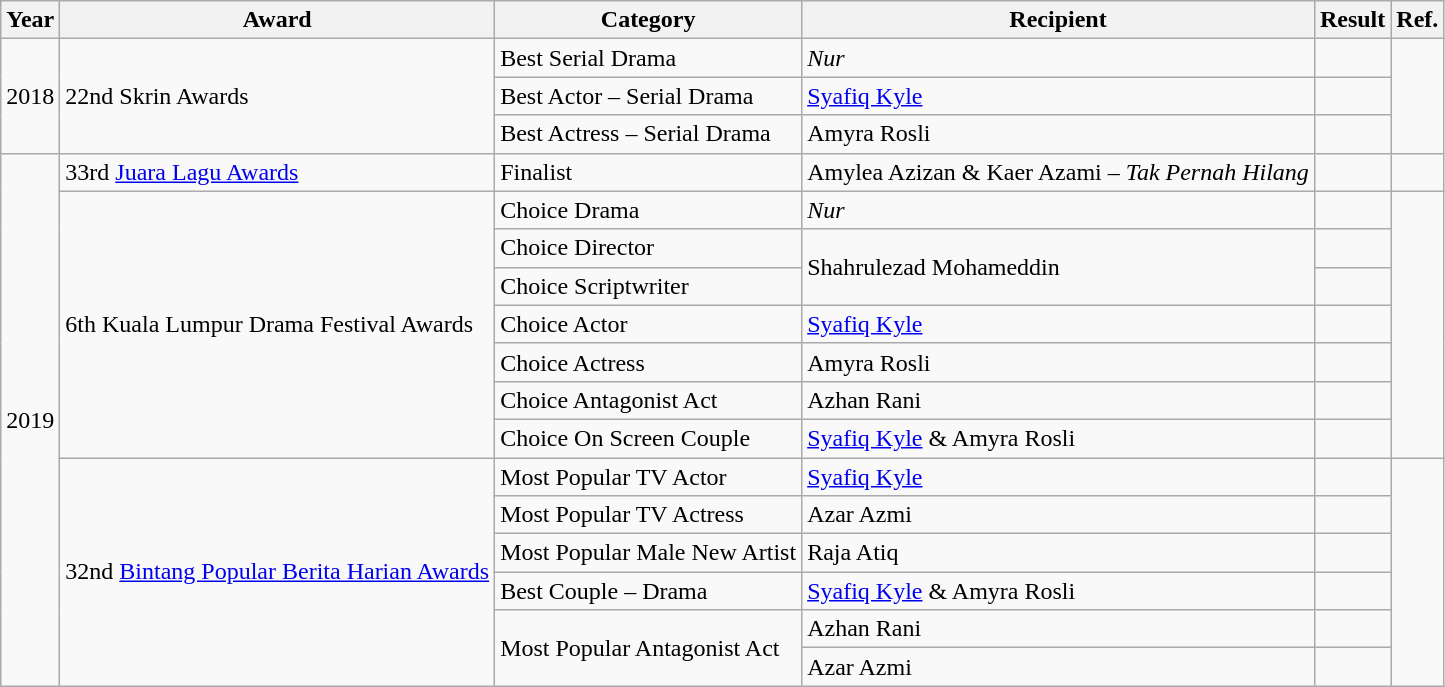<table class="wikitable">
<tr>
<th>Year</th>
<th>Award</th>
<th>Category</th>
<th>Recipient</th>
<th>Result</th>
<th>Ref.</th>
</tr>
<tr>
<td rowspan="3">2018</td>
<td rowspan="3">22nd Skrin Awards</td>
<td>Best Serial Drama</td>
<td><em>Nur</em></td>
<td></td>
<td rowspan="3"></td>
</tr>
<tr>
<td>Best Actor – Serial Drama</td>
<td><a href='#'>Syafiq Kyle</a></td>
<td></td>
</tr>
<tr>
<td>Best Actress – Serial Drama</td>
<td>Amyra Rosli</td>
<td></td>
</tr>
<tr>
<td rowspan="14">2019</td>
<td>33rd <a href='#'>Juara Lagu Awards</a></td>
<td>Finalist</td>
<td>Amylea Azizan & Kaer Azami – <em>Tak Pernah Hilang</em></td>
<td></td>
<td></td>
</tr>
<tr>
<td rowspan="7">6th Kuala Lumpur Drama Festival Awards</td>
<td>Choice Drama</td>
<td><em>Nur</em></td>
<td></td>
<td rowspan="7"></td>
</tr>
<tr>
<td>Choice Director</td>
<td rowspan="2">Shahrulezad Mohameddin</td>
<td></td>
</tr>
<tr>
<td>Choice Scriptwriter</td>
<td></td>
</tr>
<tr>
<td>Choice Actor</td>
<td><a href='#'>Syafiq Kyle</a></td>
<td></td>
</tr>
<tr>
<td>Choice Actress</td>
<td>Amyra Rosli</td>
<td></td>
</tr>
<tr>
<td>Choice Antagonist Act</td>
<td>Azhan Rani</td>
<td></td>
</tr>
<tr>
<td>Choice On Screen Couple</td>
<td><a href='#'>Syafiq Kyle</a> & Amyra Rosli</td>
<td></td>
</tr>
<tr>
<td rowspan="6">32nd <a href='#'>Bintang Popular Berita Harian Awards</a></td>
<td>Most Popular TV Actor</td>
<td><a href='#'>Syafiq Kyle</a></td>
<td></td>
<td rowspan="6"></td>
</tr>
<tr>
<td>Most Popular TV Actress</td>
<td>Azar Azmi</td>
<td></td>
</tr>
<tr>
<td>Most Popular Male New Artist</td>
<td>Raja Atiq</td>
<td></td>
</tr>
<tr>
<td>Best Couple – Drama</td>
<td><a href='#'>Syafiq Kyle</a> & Amyra Rosli</td>
<td></td>
</tr>
<tr>
<td rowspan="2">Most Popular Antagonist Act</td>
<td>Azhan Rani</td>
<td></td>
</tr>
<tr>
<td>Azar Azmi</td>
<td></td>
</tr>
</table>
